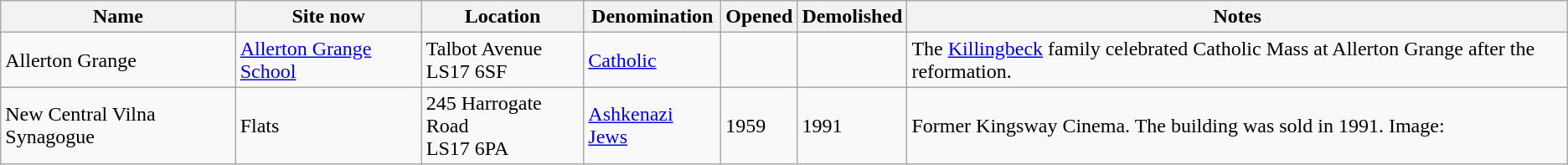<table class="wikitable sortable">
<tr>
<th>Name</th>
<th class="unsortable">Site now</th>
<th>Location</th>
<th>Denomination</th>
<th>Opened</th>
<th>Demolished</th>
<th class="unsortable">Notes</th>
</tr>
<tr>
<td>Allerton Grange</td>
<td><a href='#'>Allerton Grange School</a></td>
<td>Talbot Avenue<br>LS17 6SF</td>
<td><a href='#'>Catholic</a></td>
<td></td>
<td></td>
<td>The <a href='#'>Killingbeck</a> family celebrated Catholic Mass at Allerton Grange after the reformation.</td>
</tr>
<tr>
<td>New Central Vilna Synagogue</td>
<td>Flats</td>
<td>245 Harrogate Road<br>LS17 6PA</td>
<td><a href='#'>Ashkenazi Jews</a></td>
<td>1959</td>
<td>1991</td>
<td>Former Kingsway Cinema. The building was sold in 1991. Image:</td>
</tr>
</table>
